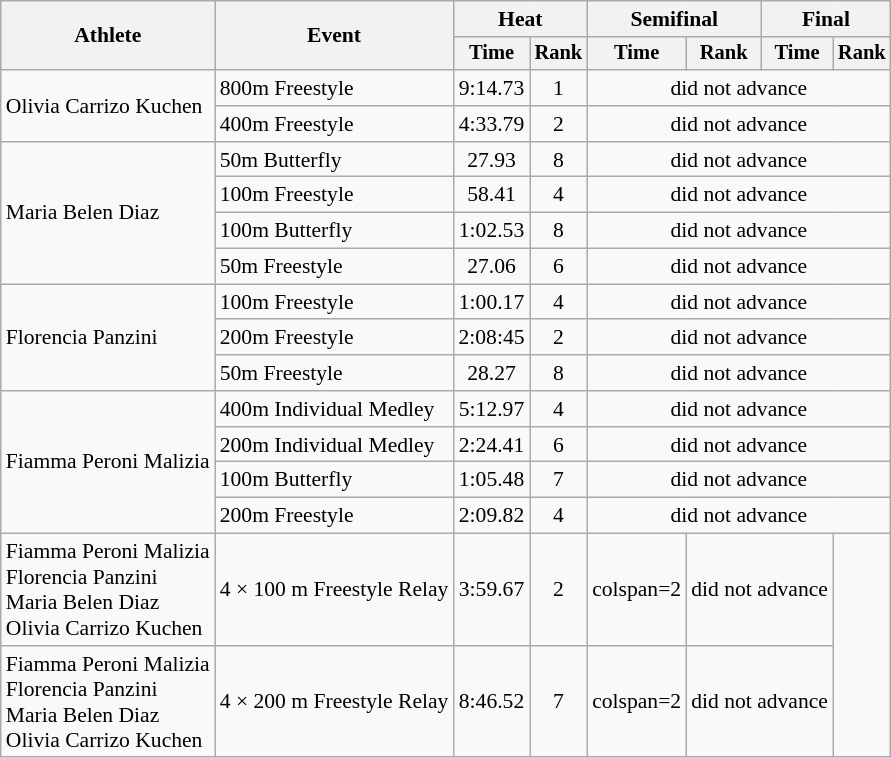<table class=wikitable style="font-size:90%">
<tr>
<th rowspan="2">Athlete</th>
<th rowspan="2">Event</th>
<th colspan="2">Heat</th>
<th colspan="2">Semifinal</th>
<th colspan="2">Final</th>
</tr>
<tr style="font-size:95%">
<th>Time</th>
<th>Rank</th>
<th>Time</th>
<th>Rank</th>
<th>Time</th>
<th>Rank</th>
</tr>
<tr align=center>
<td align=left rowspan=2>Olivia Carrizo Kuchen</td>
<td align=left>800m Freestyle</td>
<td>9:14.73</td>
<td>1</td>
<td colspan=4>did not advance</td>
</tr>
<tr align=center>
<td align=left>400m Freestyle</td>
<td>4:33.79</td>
<td>2</td>
<td colspan=4>did not advance</td>
</tr>
<tr align=center>
<td align=left rowspan=4>Maria Belen Diaz</td>
<td align=left>50m Butterfly</td>
<td>27.93</td>
<td>8</td>
<td colspan=4>did not advance</td>
</tr>
<tr align=center>
<td align=left>100m Freestyle</td>
<td>58.41</td>
<td>4</td>
<td colspan=4>did not advance</td>
</tr>
<tr align=center>
<td align=left>100m Butterfly</td>
<td>1:02.53</td>
<td>8</td>
<td colspan=4>did not advance</td>
</tr>
<tr align=center>
<td align=left>50m Freestyle</td>
<td>27.06</td>
<td>6</td>
<td colspan=4>did not advance</td>
</tr>
<tr align=center>
<td align=left rowspan=3>Florencia Panzini</td>
<td align=left>100m Freestyle</td>
<td>1:00.17</td>
<td>4</td>
<td colspan=4>did not advance</td>
</tr>
<tr align=center>
<td align=left>200m Freestyle</td>
<td>2:08:45</td>
<td>2</td>
<td colspan=4>did not advance</td>
</tr>
<tr align=center>
<td align=left>50m Freestyle</td>
<td>28.27</td>
<td>8</td>
<td colspan=4>did not advance</td>
</tr>
<tr align=center>
<td align=left rowspan=4>Fiamma Peroni Malizia</td>
<td align=left>400m Individual Medley</td>
<td>5:12.97</td>
<td>4</td>
<td colspan=4>did not advance</td>
</tr>
<tr align=center>
<td align=left>200m Individual Medley</td>
<td>2:24.41</td>
<td>6</td>
<td colspan=4>did not advance</td>
</tr>
<tr align=center>
<td align=left>100m Butterfly</td>
<td>1:05.48</td>
<td>7</td>
<td colspan=4>did not advance</td>
</tr>
<tr align=center>
<td align=left>200m Freestyle</td>
<td>2:09.82</td>
<td>4</td>
<td colspan=4>did not advance</td>
</tr>
<tr align=center>
<td align=left>Fiamma Peroni Malizia<br>Florencia Panzini<br>Maria Belen Diaz<br>Olivia Carrizo Kuchen</td>
<td align=left>4 × 100 m Freestyle Relay</td>
<td>3:59.67</td>
<td>2</td>
<td>colspan=2 </td>
<td colspan=2>did not advance</td>
</tr>
<tr align=center>
<td align=left>Fiamma Peroni Malizia<br>Florencia Panzini<br>Maria Belen Diaz<br>Olivia Carrizo Kuchen</td>
<td align=left>4 × 200 m Freestyle Relay</td>
<td>8:46.52</td>
<td>7</td>
<td>colspan=2 </td>
<td colspan=2>did not advance</td>
</tr>
</table>
